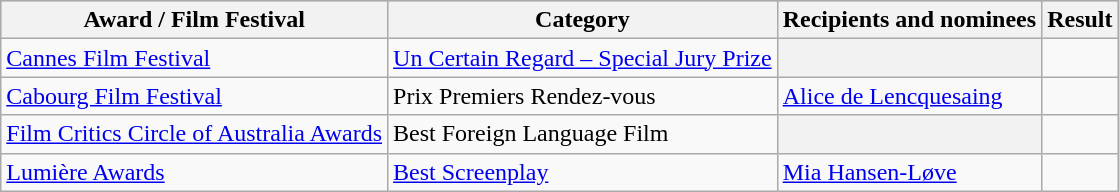<table class="wikitable plainrowheaders sortable">
<tr style="background:#ccc; text-align:center;">
<th scope=col>Award / Film Festival</th>
<th scope=col>Category</th>
<th scope=col>Recipients and nominees</th>
<th scope=col>Result</th>
</tr>
<tr>
<td><a href='#'>Cannes Film Festival</a></td>
<td><a href='#'>Un Certain Regard – Special Jury Prize</a></td>
<th></th>
<td></td>
</tr>
<tr>
<td><a href='#'>Cabourg Film Festival</a></td>
<td>Prix Premiers Rendez-vous</td>
<td><a href='#'>Alice de Lencquesaing</a></td>
<td></td>
</tr>
<tr>
<td><a href='#'>Film Critics Circle of Australia Awards</a></td>
<td>Best Foreign Language Film</td>
<th></th>
<td></td>
</tr>
<tr>
<td><a href='#'>Lumière Awards</a></td>
<td><a href='#'>Best Screenplay</a></td>
<td><a href='#'>Mia Hansen-Løve</a></td>
<td></td>
</tr>
</table>
